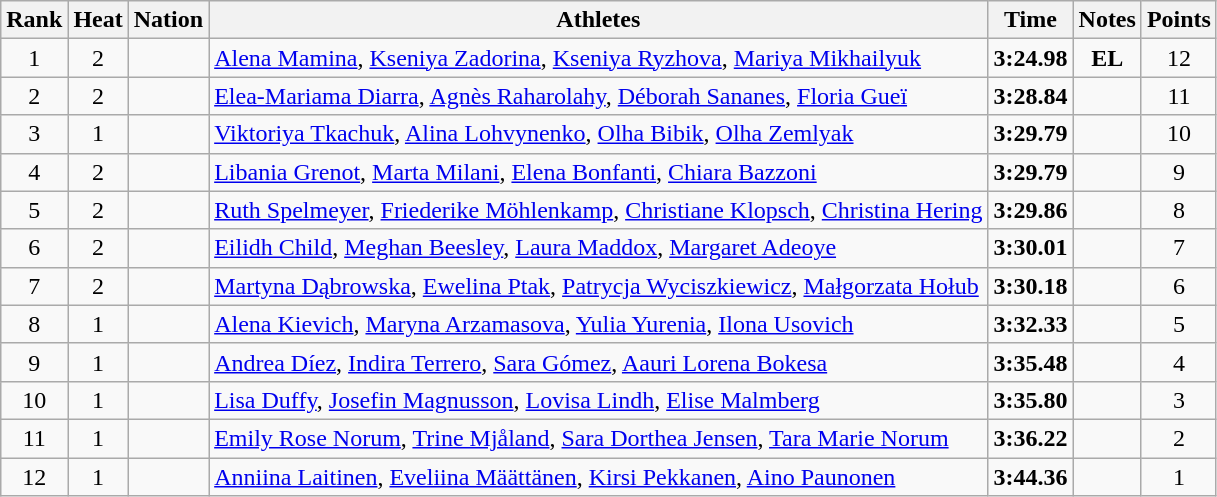<table class="wikitable sortable" style="text-align:center">
<tr>
<th>Rank</th>
<th>Heat</th>
<th>Nation</th>
<th>Athletes</th>
<th>Time</th>
<th>Notes</th>
<th>Points</th>
</tr>
<tr>
<td>1</td>
<td>2</td>
<td align=left></td>
<td align=left><a href='#'>Alena Mamina</a>, <a href='#'>Kseniya Zadorina</a>, <a href='#'>Kseniya Ryzhova</a>, <a href='#'>Mariya Mikhailyuk</a></td>
<td><strong>3:24.98</strong></td>
<td><strong>EL</strong></td>
<td>12</td>
</tr>
<tr>
<td>2</td>
<td>2</td>
<td align=left></td>
<td align=left><a href='#'>Elea-Mariama Diarra</a>, <a href='#'>Agnès Raharolahy</a>, <a href='#'>Déborah Sananes</a>, <a href='#'>Floria Gueï</a></td>
<td><strong>3:28.84</strong></td>
<td></td>
<td>11</td>
</tr>
<tr>
<td>3</td>
<td>1</td>
<td align=left></td>
<td align=left><a href='#'>Viktoriya Tkachuk</a>, <a href='#'>Alina Lohvynenko</a>, <a href='#'>Olha Bibik</a>, <a href='#'>Olha Zemlyak</a></td>
<td><strong>3:29.79</strong></td>
<td></td>
<td>10</td>
</tr>
<tr>
<td>4</td>
<td>2</td>
<td align=left></td>
<td align=left><a href='#'>Libania Grenot</a>, <a href='#'>Marta Milani</a>, <a href='#'>Elena Bonfanti</a>, <a href='#'>Chiara Bazzoni</a></td>
<td><strong>3:29.79</strong></td>
<td></td>
<td>9</td>
</tr>
<tr>
<td>5</td>
<td>2</td>
<td align=left></td>
<td align=left><a href='#'>Ruth Spelmeyer</a>, <a href='#'>Friederike Möhlenkamp</a>, <a href='#'>Christiane Klopsch</a>, <a href='#'>Christina Hering</a></td>
<td><strong>3:29.86</strong></td>
<td></td>
<td>8</td>
</tr>
<tr>
<td>6</td>
<td>2</td>
<td align=left></td>
<td align=left><a href='#'>Eilidh Child</a>, <a href='#'>Meghan Beesley</a>, <a href='#'>Laura Maddox</a>, <a href='#'>Margaret Adeoye</a></td>
<td><strong>3:30.01</strong></td>
<td></td>
<td>7</td>
</tr>
<tr>
<td>7</td>
<td>2</td>
<td align=left></td>
<td align=left><a href='#'>Martyna Dąbrowska</a>, <a href='#'>Ewelina Ptak</a>, <a href='#'>Patrycja Wyciszkiewicz</a>, <a href='#'>Małgorzata Hołub</a></td>
<td><strong>3:30.18</strong></td>
<td></td>
<td>6</td>
</tr>
<tr>
<td>8</td>
<td>1</td>
<td align=left></td>
<td align=left><a href='#'>Alena Kievich</a>, <a href='#'>Maryna Arzamasova</a>, <a href='#'>Yulia Yurenia</a>, <a href='#'>Ilona Usovich</a></td>
<td><strong>3:32.33</strong></td>
<td></td>
<td>5</td>
</tr>
<tr>
<td>9</td>
<td>1</td>
<td align=left></td>
<td align=left><a href='#'>Andrea Díez</a>, <a href='#'>Indira Terrero</a>, <a href='#'>Sara Gómez</a>, <a href='#'>Aauri Lorena Bokesa</a></td>
<td><strong>3:35.48</strong></td>
<td></td>
<td>4</td>
</tr>
<tr>
<td>10</td>
<td>1</td>
<td align=left></td>
<td align=left><a href='#'>Lisa Duffy</a>, <a href='#'>Josefin Magnusson</a>, <a href='#'>Lovisa Lindh</a>, <a href='#'>Elise Malmberg</a></td>
<td><strong>3:35.80</strong></td>
<td></td>
<td>3</td>
</tr>
<tr>
<td>11</td>
<td>1</td>
<td align=left></td>
<td align=left><a href='#'>Emily Rose Norum</a>, <a href='#'>Trine Mjåland</a>, <a href='#'>Sara Dorthea Jensen</a>, <a href='#'>Tara Marie Norum</a></td>
<td><strong>3:36.22</strong></td>
<td></td>
<td>2</td>
</tr>
<tr>
<td>12</td>
<td>1</td>
<td align=left></td>
<td align=left><a href='#'>Anniina Laitinen</a>, <a href='#'>Eveliina Määttänen</a>, <a href='#'>Kirsi Pekkanen</a>, <a href='#'>Aino Paunonen</a></td>
<td><strong>3:44.36</strong></td>
<td></td>
<td>1</td>
</tr>
</table>
